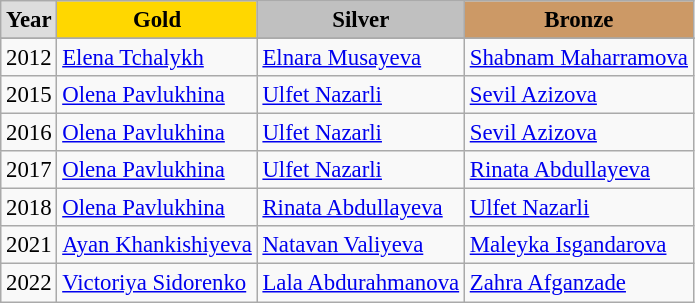<table class="wikitable sortable" style="font-size:95%">
<tr style="text-align:center; background:#e4e4e4; font-weight:bold;">
<td style="background:#ddd; ">Year</td>
<td style="background:gold; ">Gold</td>
<td style="background:silver; ">Silver</td>
<td style="background:#c96; ">Bronze</td>
</tr>
<tr style="background:#efefef;">
</tr>
<tr>
<td>2012</td>
<td><a href='#'>Elena Tchalykh</a></td>
<td><a href='#'>Elnara Musayeva</a></td>
<td><a href='#'>Shabnam Maharramova</a></td>
</tr>
<tr>
<td>2015</td>
<td><a href='#'>Olena Pavlukhina</a></td>
<td><a href='#'>Ulfet Nazarli</a></td>
<td><a href='#'>Sevil Azizova</a></td>
</tr>
<tr>
<td>2016</td>
<td><a href='#'>Olena Pavlukhina</a></td>
<td><a href='#'>Ulfet Nazarli</a></td>
<td><a href='#'>Sevil Azizova</a></td>
</tr>
<tr>
<td>2017</td>
<td><a href='#'>Olena Pavlukhina</a></td>
<td><a href='#'>Ulfet Nazarli</a></td>
<td><a href='#'>Rinata Abdullayeva</a></td>
</tr>
<tr>
<td>2018</td>
<td><a href='#'>Olena Pavlukhina</a></td>
<td><a href='#'>Rinata Abdullayeva</a></td>
<td><a href='#'>Ulfet Nazarli</a></td>
</tr>
<tr>
<td>2021</td>
<td><a href='#'>Ayan Khankishiyeva</a></td>
<td><a href='#'>Natavan Valiyeva</a></td>
<td><a href='#'>Maleyka Isgandarova</a></td>
</tr>
<tr>
<td>2022</td>
<td><a href='#'>Victoriya Sidorenko</a></td>
<td><a href='#'>Lala Abdurahmanova</a></td>
<td><a href='#'>Zahra Afganzade</a></td>
</tr>
</table>
